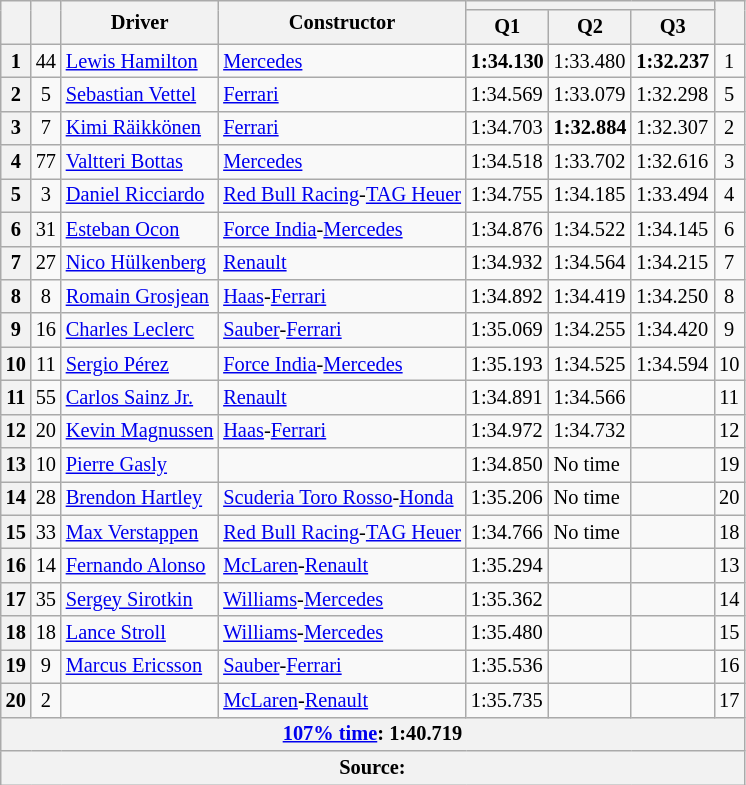<table class="wikitable sortable" style="font-size:85%">
<tr>
<th rowspan="2"></th>
<th rowspan="2"></th>
<th rowspan="2">Driver</th>
<th rowspan="2">Constructor</th>
<th colspan="3"></th>
<th rowspan="2"></th>
</tr>
<tr>
<th>Q1</th>
<th>Q2</th>
<th>Q3</th>
</tr>
<tr>
<th>1</th>
<td align="center">44</td>
<td data-sort-value="HAM"> <a href='#'>Lewis Hamilton</a></td>
<td><a href='#'>Mercedes</a></td>
<td><strong>1:34.130</strong></td>
<td>1:33.480</td>
<td><strong>1:32.237</strong></td>
<td align="center">1</td>
</tr>
<tr>
<th>2</th>
<td align="center">5</td>
<td data-sort-value="VET"> <a href='#'>Sebastian Vettel</a></td>
<td><a href='#'>Ferrari</a></td>
<td>1:34.569</td>
<td>1:33.079</td>
<td>1:32.298</td>
<td align="center">5</td>
</tr>
<tr>
<th>3</th>
<td align="center">7</td>
<td data-sort-value="RAI"> <a href='#'>Kimi Räikkönen</a></td>
<td><a href='#'>Ferrari</a></td>
<td>1:34.703</td>
<td><strong>1:32.884</strong></td>
<td>1:32.307</td>
<td align="center">2</td>
</tr>
<tr>
<th>4</th>
<td align="center">77</td>
<td data-sort-value="BOT"> <a href='#'>Valtteri Bottas</a></td>
<td><a href='#'>Mercedes</a></td>
<td>1:34.518</td>
<td>1:33.702</td>
<td>1:32.616</td>
<td align="center">3</td>
</tr>
<tr>
<th>5</th>
<td align="center">3</td>
<td data-sort-value="RIC"> <a href='#'>Daniel Ricciardo</a></td>
<td><a href='#'>Red Bull Racing</a>-<a href='#'>TAG Heuer</a></td>
<td>1:34.755</td>
<td>1:34.185</td>
<td>1:33.494</td>
<td align="center">4</td>
</tr>
<tr>
<th>6</th>
<td align="center">31</td>
<td data-sort-value="OCO"> <a href='#'>Esteban Ocon</a></td>
<td><a href='#'>Force India</a>-<a href='#'>Mercedes</a></td>
<td>1:34.876</td>
<td>1:34.522</td>
<td>1:34.145</td>
<td align="center">6</td>
</tr>
<tr>
<th>7</th>
<td align="center">27</td>
<td data-sort-value="HUL"> <a href='#'>Nico Hülkenberg</a></td>
<td><a href='#'>Renault</a></td>
<td>1:34.932</td>
<td>1:34.564</td>
<td>1:34.215</td>
<td align="center">7</td>
</tr>
<tr>
<th>8</th>
<td align="center">8</td>
<td data-sort-value="GRO"> <a href='#'>Romain Grosjean</a></td>
<td><a href='#'>Haas</a>-<a href='#'>Ferrari</a></td>
<td>1:34.892</td>
<td>1:34.419</td>
<td>1:34.250</td>
<td align="center">8</td>
</tr>
<tr>
<th>9</th>
<td align="center">16</td>
<td data-sort-value="LEC"> <a href='#'>Charles Leclerc</a></td>
<td><a href='#'>Sauber</a>-<a href='#'>Ferrari</a></td>
<td>1:35.069</td>
<td>1:34.255</td>
<td>1:34.420</td>
<td align="center">9</td>
</tr>
<tr>
<th>10</th>
<td align="center">11</td>
<td data-sort-value="PER"> <a href='#'>Sergio Pérez</a></td>
<td><a href='#'>Force India</a>-<a href='#'>Mercedes</a></td>
<td>1:35.193</td>
<td>1:34.525</td>
<td>1:34.594</td>
<td align="center">10</td>
</tr>
<tr>
<th>11</th>
<td align="center">55</td>
<td data-sort-value="SAI"> <a href='#'>Carlos Sainz Jr.</a></td>
<td><a href='#'>Renault</a></td>
<td>1:34.891</td>
<td>1:34.566</td>
<td></td>
<td align="center">11</td>
</tr>
<tr>
<th>12</th>
<td align="center">20</td>
<td data-sort-value="MAG"> <a href='#'>Kevin Magnussen</a></td>
<td><a href='#'>Haas</a>-<a href='#'>Ferrari</a></td>
<td>1:34.972</td>
<td>1:34.732</td>
<td></td>
<td align="center">12</td>
</tr>
<tr>
<th>13</th>
<td align="center">10</td>
<td data-sort-value="GAS"> <a href='#'>Pierre Gasly</a></td>
<td></td>
<td>1:34.850</td>
<td>No time</td>
<td></td>
<td align="center">19</td>
</tr>
<tr>
<th>14</th>
<td align="center">28</td>
<td data-sort-value="HAR"> <a href='#'>Brendon Hartley</a></td>
<td><a href='#'>Scuderia Toro Rosso</a>-<a href='#'>Honda</a></td>
<td>1:35.206</td>
<td>No time</td>
<td></td>
<td align="center">20</td>
</tr>
<tr>
<th>15</th>
<td align="center">33</td>
<td data-sort-value="VER"> <a href='#'>Max Verstappen</a></td>
<td><a href='#'>Red Bull Racing</a>-<a href='#'>TAG Heuer</a></td>
<td>1:34.766</td>
<td>No time</td>
<td></td>
<td align="center">18</td>
</tr>
<tr>
<th>16</th>
<td align="center">14</td>
<td data-sort-value="ALO"> <a href='#'>Fernando Alonso</a></td>
<td><a href='#'>McLaren</a>-<a href='#'>Renault</a></td>
<td>1:35.294</td>
<td></td>
<td></td>
<td align="center">13</td>
</tr>
<tr>
<th>17</th>
<td align="center">35</td>
<td data-sort-value="SIR"> <a href='#'>Sergey Sirotkin</a></td>
<td><a href='#'>Williams</a>-<a href='#'>Mercedes</a></td>
<td>1:35.362</td>
<td></td>
<td></td>
<td align="center">14</td>
</tr>
<tr>
<th>18</th>
<td align="center">18</td>
<td data-sort-value="STR"> <a href='#'>Lance Stroll</a></td>
<td><a href='#'>Williams</a>-<a href='#'>Mercedes</a></td>
<td>1:35.480</td>
<td></td>
<td></td>
<td align="center">15</td>
</tr>
<tr>
<th>19</th>
<td align="center">9</td>
<td data-sort-value="ERI"> <a href='#'>Marcus Ericsson</a></td>
<td><a href='#'>Sauber</a>-<a href='#'>Ferrari</a></td>
<td>1:35.536</td>
<td></td>
<td></td>
<td align="center">16</td>
</tr>
<tr>
<th>20</th>
<td align="center">2</td>
<td data-sort-value="VAN"></td>
<td><a href='#'>McLaren</a>-<a href='#'>Renault</a></td>
<td>1:35.735</td>
<td></td>
<td></td>
<td align="center">17</td>
</tr>
<tr>
<th colspan="8"><a href='#'>107% time</a>: 1:40.719</th>
</tr>
<tr>
<th colspan="8">Source:</th>
</tr>
</table>
